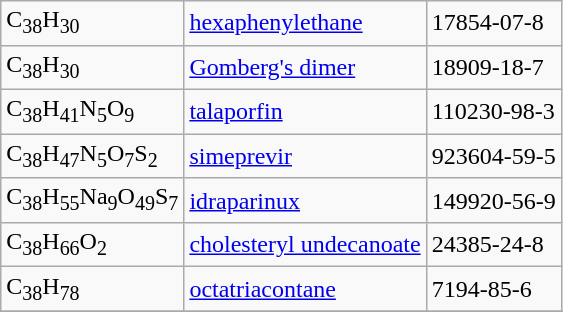<table class="wikitable">
<tr>
<td>C<sub>38</sub>H<sub>30</sub></td>
<td><a href='#'>hexaphenylethane</a></td>
<td>17854-07-8</td>
</tr>
<tr>
<td>C<sub>38</sub>H<sub>30</sub></td>
<td><a href='#'>Gomberg's dimer</a></td>
<td>18909-18-7</td>
</tr>
<tr>
<td>C<sub>38</sub>H<sub>41</sub>N<sub>5</sub>O<sub>9</sub></td>
<td><a href='#'>talaporfin</a></td>
<td>110230-98-3</td>
</tr>
<tr>
<td>C<sub>38</sub>H<sub>47</sub>N<sub>5</sub>O<sub>7</sub>S<sub>2</sub></td>
<td><a href='#'>simeprevir</a></td>
<td>923604-59-5</td>
</tr>
<tr>
<td>C<sub>38</sub>H<sub>55</sub>Na<sub>9</sub>O<sub>49</sub>S<sub>7</sub></td>
<td><a href='#'>idraparinux</a></td>
<td>149920-56-9</td>
</tr>
<tr>
<td>C<sub>38</sub>H<sub>66</sub>O<sub>2</sub></td>
<td><a href='#'>cholesteryl undecanoate</a></td>
<td>24385-24-8</td>
</tr>
<tr>
<td>C<sub>38</sub>H<sub>78</sub></td>
<td><a href='#'>octatriacontane</a></td>
<td>7194-85-6</td>
</tr>
<tr>
</tr>
</table>
